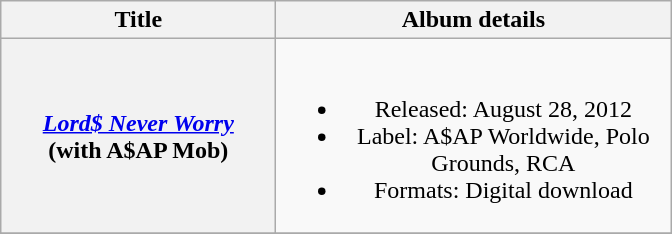<table class="wikitable plainrowheaders" style="text-align:center;">
<tr>
<th scope="col" style="width:11em;">Title</th>
<th scope="col" style="width:16em;">Album details</th>
</tr>
<tr>
<th scope="row"><em><a href='#'>Lord$ Never Worry</a></em><br><span>(with A$AP Mob)</span></th>
<td><br><ul><li>Released: August 28, 2012</li><li>Label: A$AP Worldwide, Polo Grounds, RCA</li><li>Formats: Digital download</li></ul></td>
</tr>
<tr>
</tr>
</table>
